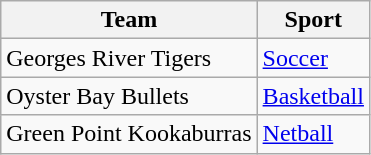<table class="wikitable">
<tr>
<th>Team</th>
<th>Sport</th>
</tr>
<tr>
<td>Georges River Tigers</td>
<td><a href='#'>Soccer</a></td>
</tr>
<tr>
<td>Oyster Bay Bullets</td>
<td><a href='#'>Basketball</a></td>
</tr>
<tr>
<td>Green Point Kookaburras</td>
<td><a href='#'>Netball</a></td>
</tr>
</table>
